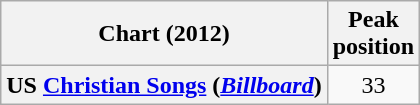<table class="wikitable sortable plainrowheaders" style="text-align:center">
<tr>
<th scope="col">Chart (2012)</th>
<th scope="col">Peak<br>position</th>
</tr>
<tr>
<th scope="row">US <a href='#'>Christian Songs</a> (<em><a href='#'>Billboard</a></em>)</th>
<td>33</td>
</tr>
</table>
